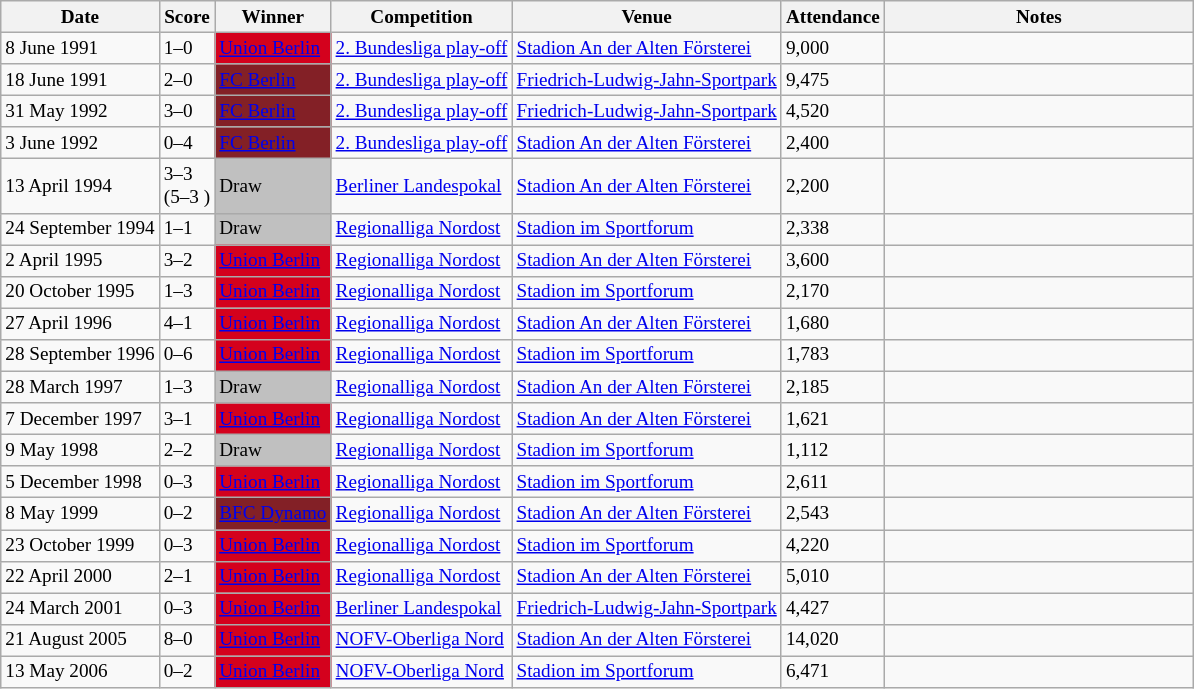<table class="wikitable sortable" style="font-size:80%">
<tr>
<th>Date</th>
<th>Score</th>
<th>Winner</th>
<th>Competition</th>
<th>Venue</th>
<th>Attendance</th>
<th class="unsortable" width=200px>Notes</th>
</tr>
<tr>
<td>8 June 1991</td>
<td>1–0</td>
<td style="background:#D4011D"><a href='#'><span>Union Berlin</span></a></td>
<td><a href='#'>2. Bundesliga play-off</a></td>
<td><a href='#'>Stadion An der Alten Försterei</a></td>
<td>9,000</td>
<td></td>
</tr>
<tr>
<td>18 June 1991</td>
<td>2–0</td>
<td style="background:#832026"><a href='#'><span>FC Berlin</span></a></td>
<td><a href='#'>2. Bundesliga play-off</a></td>
<td><a href='#'>Friedrich-Ludwig-Jahn-Sportpark</a></td>
<td>9,475</td>
<td></td>
</tr>
<tr>
<td>31 May 1992</td>
<td>3–0</td>
<td style="background:#832026"><a href='#'><span>FC Berlin</span></a></td>
<td><a href='#'>2. Bundesliga play-off</a></td>
<td><a href='#'>Friedrich-Ludwig-Jahn-Sportpark</a></td>
<td>4,520</td>
<td></td>
</tr>
<tr>
<td>3 June 1992</td>
<td>0–4</td>
<td style="background:#832026"><a href='#'><span>FC Berlin</span></a></td>
<td><a href='#'>2. Bundesliga play-off</a></td>
<td><a href='#'>Stadion An der Alten Försterei</a></td>
<td>2,400</td>
<td></td>
</tr>
<tr>
<td>13 April 1994</td>
<td>3–3 <br>(5–3 )</td>
<td style="background:silver">Draw</td>
<td><a href='#'>Berliner Landespokal</a></td>
<td><a href='#'>Stadion An der Alten Försterei</a></td>
<td>2,200</td>
<td></td>
</tr>
<tr>
<td>24 September 1994</td>
<td>1–1</td>
<td style="background:silver">Draw</td>
<td><a href='#'>Regionalliga Nordost</a></td>
<td><a href='#'>Stadion im Sportforum</a></td>
<td>2,338</td>
<td></td>
</tr>
<tr>
<td>2 April 1995</td>
<td>3–2</td>
<td style="background:#D4011D"><a href='#'><span>Union Berlin</span></a></td>
<td><a href='#'>Regionalliga Nordost</a></td>
<td><a href='#'>Stadion An der Alten Försterei</a></td>
<td>3,600</td>
<td></td>
</tr>
<tr>
<td>20 October 1995</td>
<td>1–3</td>
<td style="background:#D4011D"><a href='#'><span>Union Berlin</span></a></td>
<td><a href='#'>Regionalliga Nordost</a></td>
<td><a href='#'>Stadion im Sportforum</a></td>
<td>2,170</td>
<td></td>
</tr>
<tr>
<td>27 April 1996</td>
<td>4–1</td>
<td style="background:#D4011D"><a href='#'><span>Union Berlin</span></a></td>
<td><a href='#'>Regionalliga Nordost</a></td>
<td><a href='#'>Stadion An der Alten Försterei</a></td>
<td>1,680</td>
<td></td>
</tr>
<tr>
<td>28 September 1996</td>
<td>0–6</td>
<td style="background:#D4011D"><a href='#'><span>Union Berlin</span></a></td>
<td><a href='#'>Regionalliga Nordost</a></td>
<td><a href='#'>Stadion im Sportforum</a></td>
<td>1,783</td>
<td></td>
</tr>
<tr>
<td>28 March 1997</td>
<td>1–3</td>
<td style="background:silver">Draw</td>
<td><a href='#'>Regionalliga Nordost</a></td>
<td><a href='#'>Stadion An der Alten Försterei</a></td>
<td>2,185</td>
<td></td>
</tr>
<tr>
<td>7 December 1997</td>
<td>3–1</td>
<td style="background:#D4011D"><a href='#'><span>Union Berlin</span></a></td>
<td><a href='#'>Regionalliga Nordost</a></td>
<td><a href='#'>Stadion An der Alten Försterei</a></td>
<td>1,621</td>
<td></td>
</tr>
<tr>
<td>9 May 1998</td>
<td>2–2</td>
<td style="background:silver">Draw</td>
<td><a href='#'>Regionalliga Nordost</a></td>
<td><a href='#'>Stadion im Sportforum</a></td>
<td>1,112</td>
<td></td>
</tr>
<tr>
<td>5 December 1998</td>
<td>0–3</td>
<td style="background:#D4011D"><a href='#'><span>Union Berlin</span></a></td>
<td><a href='#'>Regionalliga Nordost</a></td>
<td><a href='#'>Stadion im Sportforum</a></td>
<td>2,611</td>
<td></td>
</tr>
<tr>
<td>8 May 1999</td>
<td>0–2</td>
<td style="background:#832026"><a href='#'><span>BFC Dynamo</span></a></td>
<td><a href='#'>Regionalliga Nordost</a></td>
<td><a href='#'>Stadion An der Alten Försterei</a></td>
<td>2,543</td>
<td></td>
</tr>
<tr>
<td>23 October 1999</td>
<td>0–3</td>
<td style="background:#D4011D"><a href='#'><span>Union Berlin</span></a></td>
<td><a href='#'>Regionalliga Nordost</a></td>
<td><a href='#'>Stadion im Sportforum</a></td>
<td>4,220</td>
<td></td>
</tr>
<tr>
<td>22 April 2000</td>
<td>2–1</td>
<td style="background:#D4011D"><a href='#'><span>Union Berlin</span></a></td>
<td><a href='#'>Regionalliga Nordost</a></td>
<td><a href='#'>Stadion An der Alten Försterei</a></td>
<td>5,010</td>
<td></td>
</tr>
<tr>
<td>24 March 2001</td>
<td>0–3</td>
<td style="background:#D4011D"><a href='#'><span>Union Berlin</span></a></td>
<td><a href='#'>Berliner Landespokal</a></td>
<td><a href='#'>Friedrich-Ludwig-Jahn-Sportpark</a></td>
<td>4,427</td>
<td></td>
</tr>
<tr>
<td>21 August 2005</td>
<td>8–0</td>
<td style="background:#D4011D"><a href='#'><span>Union Berlin</span></a></td>
<td><a href='#'>NOFV-Oberliga Nord</a></td>
<td><a href='#'>Stadion An der Alten Försterei</a></td>
<td>14,020</td>
<td></td>
</tr>
<tr>
<td>13 May 2006</td>
<td>0–2</td>
<td style="background:#D4011D"><a href='#'><span>Union Berlin</span></a></td>
<td><a href='#'>NOFV-Oberliga Nord</a></td>
<td><a href='#'>Stadion im Sportforum</a></td>
<td>6,471</td>
<td></td>
</tr>
</table>
